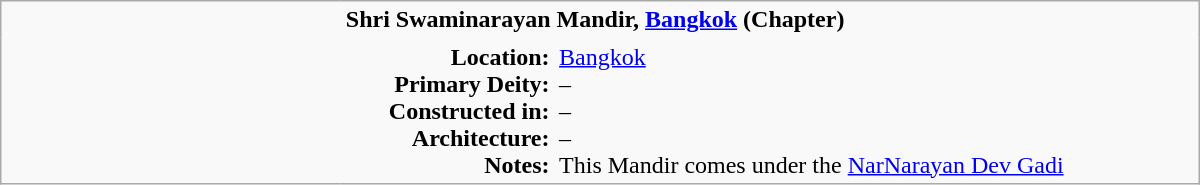<table class="wikitable plain" border="0" width="800">
<tr>
<td width="220px" rowspan="2" style="border:none;"></td>
<td valign="top" colspan=2 style="border:none;"><strong>Shri Swaminarayan Mandir, <a href='#'>Bangkok</a> (Chapter)</strong></td>
</tr>
<tr>
<td valign="top" style="text-align:right; border:none;"><strong>Location:</strong><br><strong>Primary Deity:</strong><br><strong>Constructed in:</strong><br><strong>Architecture:</strong><br><strong>Notes:</strong></td>
<td valign="top" style="border:none;"><a href='#'>Bangkok</a> <br>– <br>– <br>– <br>This Mandir comes under the <a href='#'>NarNarayan Dev Gadi</a></td>
</tr>
</table>
